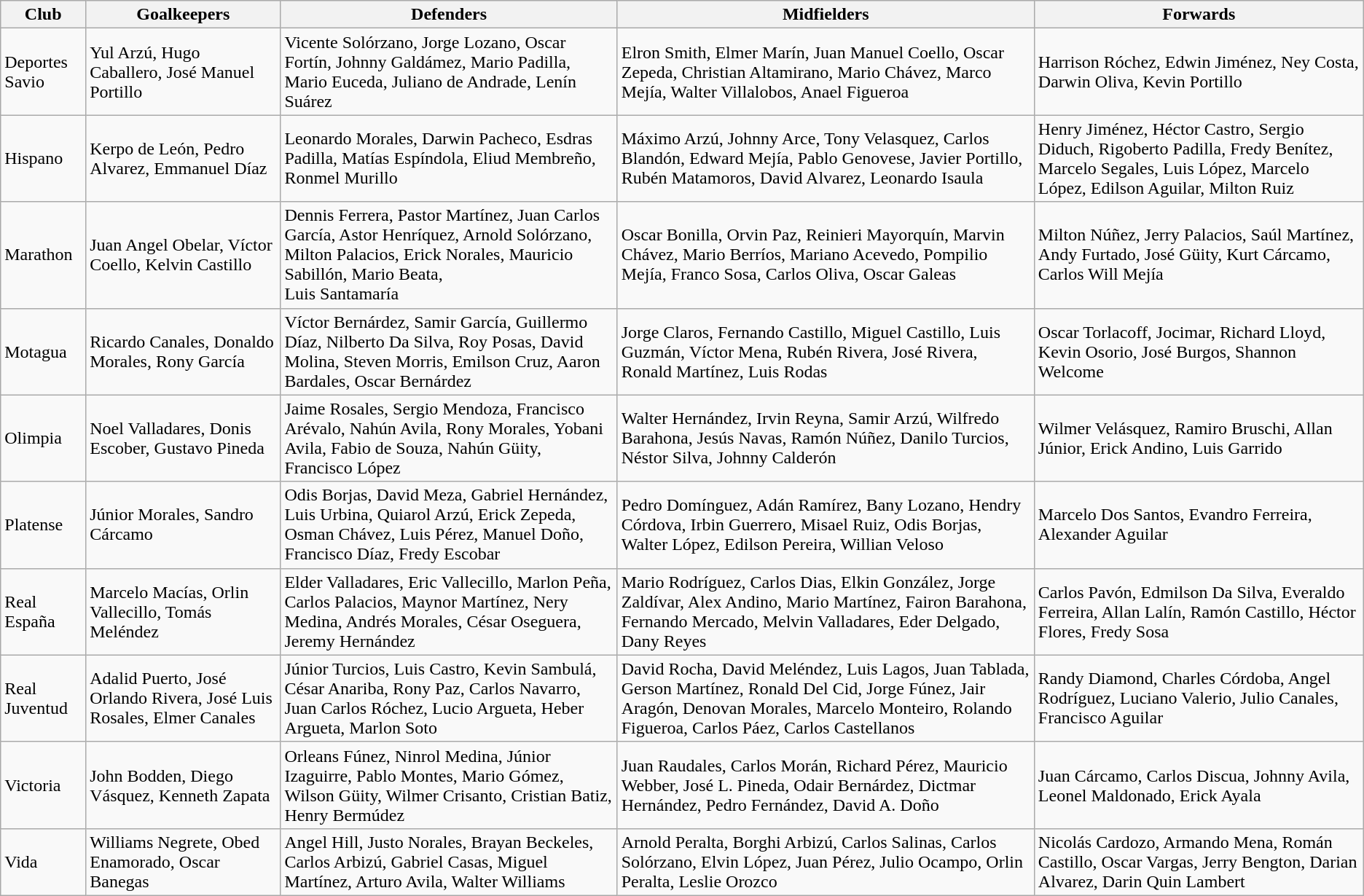<table class="wikitable">
<tr>
<th>Club</th>
<th>Goalkeepers</th>
<th>Defenders</th>
<th>Midfielders</th>
<th>Forwards</th>
</tr>
<tr>
<td>Deportes Savio</td>
<td>Yul Arzú, Hugo Caballero, José Manuel Portillo</td>
<td>Vicente Solórzano, Jorge Lozano, Oscar Fortín, Johnny Galdámez, Mario Padilla, Mario Euceda, Juliano de Andrade, Lenín Suárez</td>
<td>Elron Smith, Elmer Marín, Juan Manuel Coello, Oscar Zepeda, Christian Altamirano, Mario Chávez, Marco Mejía, Walter Villalobos, Anael Figueroa</td>
<td>Harrison Róchez, Edwin Jiménez, Ney Costa, Darwin Oliva, Kevin Portillo</td>
</tr>
<tr>
<td>Hispano</td>
<td>Kerpo de León, Pedro Alvarez, Emmanuel Díaz</td>
<td>Leonardo Morales, Darwin Pacheco, Esdras Padilla, Matías Espíndola, Eliud Membreño, Ronmel Murillo</td>
<td>Máximo Arzú, Johnny Arce, Tony Velasquez, Carlos Blandón, Edward Mejía, Pablo Genovese, Javier Portillo, Rubén Matamoros, David Alvarez, Leonardo Isaula</td>
<td>Henry Jiménez, Héctor Castro, Sergio Diduch, Rigoberto Padilla, Fredy Benítez, Marcelo Segales, Luis López, Marcelo López, Edilson Aguilar, Milton Ruiz</td>
</tr>
<tr>
<td>Marathon</td>
<td>Juan Angel Obelar, Víctor Coello, Kelvin Castillo</td>
<td>Dennis Ferrera, Pastor Martínez, Juan Carlos García, Astor Henríquez, Arnold Solórzano, Milton Palacios, Erick Norales, Mauricio Sabillón, Mario Beata,<br>Luis Santamaría</td>
<td>Oscar Bonilla, Orvin Paz, Reinieri Mayorquín, Marvin Chávez, Mario Berríos, Mariano Acevedo, Pompilio Mejía, Franco Sosa, Carlos Oliva, Oscar Galeas</td>
<td>Milton Núñez, Jerry Palacios, Saúl Martínez, Andy Furtado, José Güity, Kurt Cárcamo, Carlos Will Mejía</td>
</tr>
<tr>
<td>Motagua</td>
<td>Ricardo Canales, Donaldo Morales, Rony García</td>
<td>Víctor Bernárdez, Samir García, Guillermo Díaz, Nilberto Da Silva, Roy Posas, David Molina, Steven Morris, Emilson Cruz, Aaron Bardales, Oscar Bernárdez</td>
<td>Jorge Claros, Fernando Castillo, Miguel Castillo, Luis Guzmán, Víctor Mena, Rubén Rivera, José Rivera, Ronald Martínez, Luis Rodas</td>
<td>Oscar Torlacoff, Jocimar, Richard Lloyd, Kevin Osorio, José Burgos, Shannon Welcome</td>
</tr>
<tr>
<td>Olimpia</td>
<td>Noel Valladares, Donis Escober, Gustavo Pineda</td>
<td>Jaime Rosales, Sergio Mendoza, Francisco Arévalo, Nahún Avila, Rony Morales, Yobani Avila, Fabio de Souza, Nahún Güity, Francisco López</td>
<td>Walter Hernández, Irvin Reyna, Samir Arzú, Wilfredo Barahona, Jesús Navas, Ramón Núñez, Danilo Turcios, Néstor Silva, Johnny Calderón</td>
<td>Wilmer Velásquez, Ramiro Bruschi, Allan Júnior, Erick Andino, Luis Garrido</td>
</tr>
<tr>
<td>Platense</td>
<td>Júnior Morales, Sandro Cárcamo</td>
<td>Odis Borjas, David Meza, Gabriel Hernández, Luis Urbina, Quiarol Arzú, Erick Zepeda, Osman Chávez, Luis Pérez, Manuel Doño, Francisco Díaz, Fredy Escobar</td>
<td>Pedro Domínguez, Adán Ramírez, Bany Lozano, Hendry Córdova, Irbin Guerrero, Misael Ruiz, Odis Borjas, Walter López, Edilson Pereira, Willian Veloso</td>
<td>Marcelo Dos Santos, Evandro Ferreira, Alexander Aguilar</td>
</tr>
<tr>
<td>Real España</td>
<td>Marcelo Macías, Orlin Vallecillo, Tomás Meléndez</td>
<td>Elder Valladares, Eric Vallecillo, Marlon Peña, Carlos Palacios, Maynor Martínez, Nery Medina, Andrés Morales, César Oseguera, Jeremy Hernández</td>
<td>Mario Rodríguez, Carlos Dias, Elkin González, Jorge Zaldívar, Alex Andino, Mario Martínez, Fairon Barahona, Fernando Mercado, Melvin Valladares, Eder Delgado, Dany Reyes</td>
<td>Carlos Pavón, Edmilson Da Silva, Everaldo Ferreira, Allan Lalín, Ramón Castillo, Héctor Flores, Fredy Sosa</td>
</tr>
<tr>
<td>Real Juventud</td>
<td>Adalid Puerto, José Orlando Rivera, José Luis Rosales, Elmer Canales</td>
<td>Júnior Turcios, Luis Castro, Kevin Sambulá, César Anariba, Rony Paz, Carlos Navarro, Juan Carlos Róchez, Lucio Argueta, Heber Argueta, Marlon Soto</td>
<td>David Rocha, David Meléndez, Luis Lagos, Juan Tablada, Gerson Martínez, Ronald Del Cid, Jorge Fúnez, Jair Aragón, Denovan Morales, Marcelo Monteiro, Rolando Figueroa, Carlos Páez, Carlos Castellanos</td>
<td>Randy Diamond, Charles Córdoba, Angel Rodríguez, Luciano Valerio, Julio Canales, Francisco Aguilar</td>
</tr>
<tr>
<td>Victoria</td>
<td>John Bodden, Diego Vásquez, Kenneth Zapata</td>
<td>Orleans Fúnez, Ninrol Medina, Júnior Izaguirre, Pablo Montes, Mario Gómez, Wilson Güity, Wilmer Crisanto, Cristian Batiz, Henry Bermúdez</td>
<td>Juan Raudales, Carlos Morán, Richard Pérez, Mauricio Webber, José L. Pineda, Odair Bernárdez, Dictmar Hernández, Pedro Fernández, David A. Doño</td>
<td>Juan Cárcamo, Carlos Discua, Johnny Avila, Leonel Maldonado, Erick Ayala</td>
</tr>
<tr>
<td>Vida</td>
<td>Williams Negrete, Obed Enamorado, Oscar Banegas</td>
<td>Angel Hill, Justo Norales, Brayan Beckeles, Carlos Arbizú, Gabriel Casas, Miguel Martínez, Arturo Avila, Walter Williams</td>
<td>Arnold Peralta, Borghi Arbizú, Carlos Salinas, Carlos Solórzano, Elvin López, Juan Pérez, Julio Ocampo, Orlin Peralta, Leslie Orozco</td>
<td>Nicolás Cardozo, Armando Mena, Román Castillo, Oscar Vargas, Jerry Bengton, Darian Alvarez, Darin Quin Lambert</td>
</tr>
</table>
